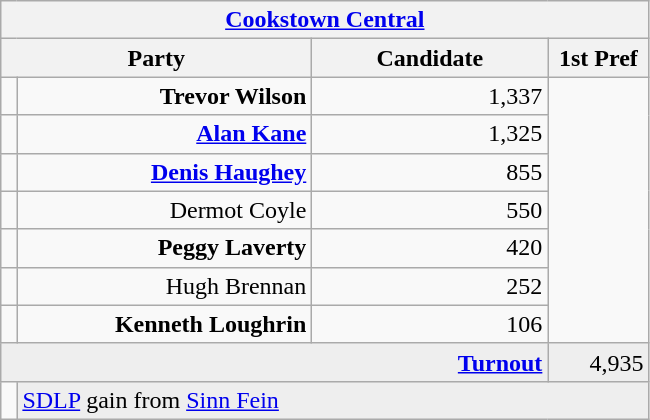<table class="wikitable">
<tr>
<th colspan="4" align="center"><a href='#'>Cookstown Central</a></th>
</tr>
<tr>
<th colspan="2" align="center" width=200>Party</th>
<th width=150>Candidate</th>
<th width=60>1st Pref</th>
</tr>
<tr>
<td></td>
<td align="right"><strong>Trevor Wilson</strong></td>
<td align="right">1,337</td>
</tr>
<tr>
<td></td>
<td align="right"><strong><a href='#'>Alan Kane</a></strong></td>
<td align="right">1,325</td>
</tr>
<tr>
<td></td>
<td align="right"><strong><a href='#'>Denis Haughey</a></strong></td>
<td align="right">855</td>
</tr>
<tr>
<td></td>
<td align="right">Dermot Coyle</td>
<td align="right">550</td>
</tr>
<tr>
<td></td>
<td align="right"><strong>Peggy Laverty</strong></td>
<td align="right">420</td>
</tr>
<tr>
<td></td>
<td align="right">Hugh Brennan</td>
<td align="right">252</td>
</tr>
<tr>
<td></td>
<td align="right"><strong>Kenneth Loughrin</strong></td>
<td align="right">106</td>
</tr>
<tr bgcolor="EEEEEE">
<td colspan=3 align="right"><strong><a href='#'>Turnout</a></strong></td>
<td align="right">4,935</td>
</tr>
<tr>
<td bgcolor=></td>
<td colspan=3 bgcolor="EEEEEE"><a href='#'>SDLP</a> gain from <a href='#'>Sinn Fein</a></td>
</tr>
</table>
